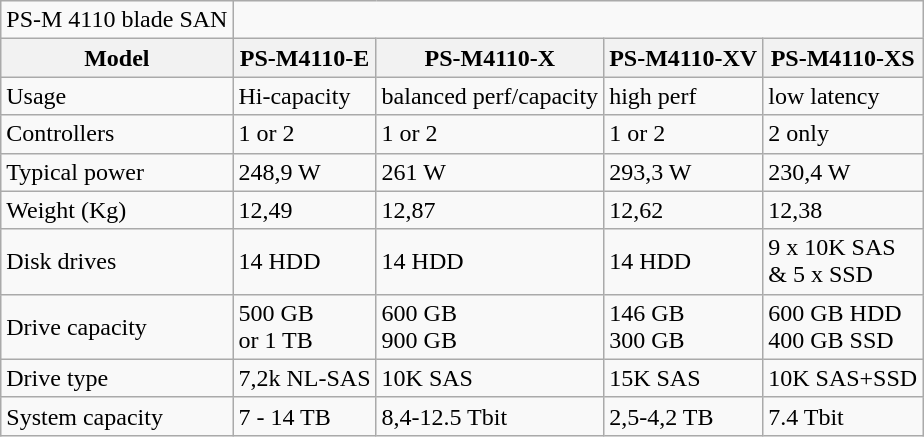<table class="wikitable">
<tr>
<td>PS-M 4110 blade SAN</td>
</tr>
<tr>
<th>Model</th>
<th>PS-M4110-E</th>
<th>PS-M4110-X</th>
<th>PS-M4110-XV</th>
<th>PS-M4110-XS</th>
</tr>
<tr>
<td>Usage</td>
<td>Hi-capacity</td>
<td>balanced perf/capacity</td>
<td>high perf</td>
<td>low latency</td>
</tr>
<tr>
<td>Controllers</td>
<td>1 or 2</td>
<td>1 or 2</td>
<td>1 or 2</td>
<td>2 only</td>
</tr>
<tr>
<td>Typical power</td>
<td>248,9 W</td>
<td>261 W</td>
<td>293,3 W</td>
<td>230,4 W</td>
</tr>
<tr>
<td>Weight (Kg)</td>
<td>12,49</td>
<td>12,87</td>
<td>12,62</td>
<td>12,38</td>
</tr>
<tr>
<td>Disk drives</td>
<td>14 HDD</td>
<td>14 HDD</td>
<td>14 HDD</td>
<td>9 x 10K SAS<br>& 5 x SSD</td>
</tr>
<tr>
<td>Drive capacity</td>
<td>500 GB<br>or 1 TB</td>
<td>600 GB<br>900 GB</td>
<td>146 GB<br>300 GB</td>
<td>600 GB HDD<br>400 GB SSD</td>
</tr>
<tr>
<td>Drive type</td>
<td>7,2k NL-SAS</td>
<td>10K SAS</td>
<td>15K SAS</td>
<td>10K SAS+SSD</td>
</tr>
<tr>
<td>System capacity</td>
<td>7 - 14 TB</td>
<td>8,4-12.5 Tbit</td>
<td>2,5-4,2 TB</td>
<td>7.4 Tbit</td>
</tr>
</table>
